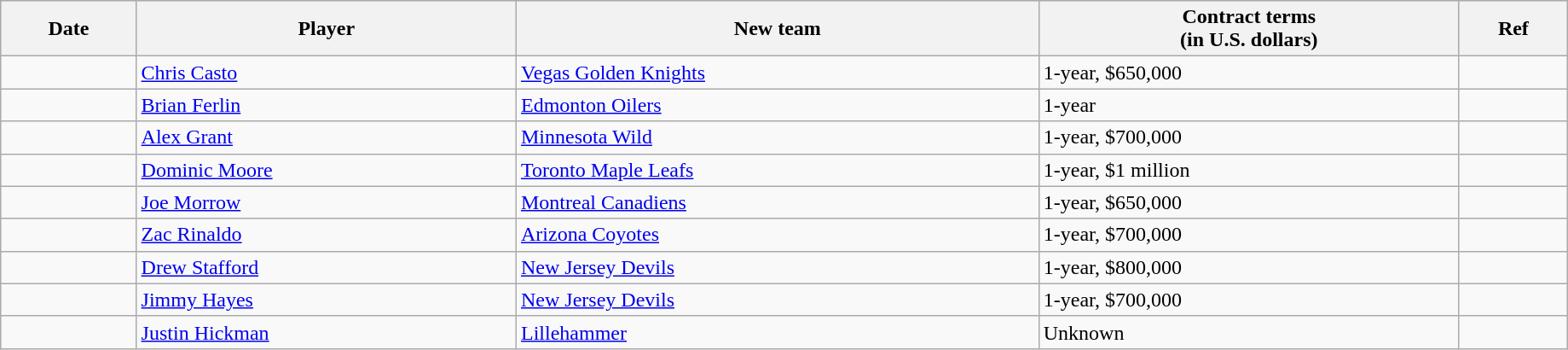<table class="wikitable" width=97%>
<tr style="background:#ddd; text-align:center;">
<th>Date</th>
<th>Player</th>
<th>New team</th>
<th>Contract terms<br>(in U.S. dollars)</th>
<th>Ref</th>
</tr>
<tr>
<td></td>
<td><a href='#'>Chris Casto</a></td>
<td><a href='#'>Vegas Golden Knights</a></td>
<td>1-year, $650,000</td>
<td></td>
</tr>
<tr>
<td></td>
<td><a href='#'>Brian Ferlin</a></td>
<td><a href='#'>Edmonton Oilers</a></td>
<td>1-year</td>
<td></td>
</tr>
<tr>
<td></td>
<td><a href='#'>Alex Grant</a></td>
<td><a href='#'>Minnesota Wild</a></td>
<td>1-year, $700,000</td>
<td></td>
</tr>
<tr>
<td></td>
<td><a href='#'>Dominic Moore</a></td>
<td><a href='#'>Toronto Maple Leafs</a></td>
<td>1-year, $1 million</td>
<td></td>
</tr>
<tr>
<td></td>
<td><a href='#'>Joe Morrow</a></td>
<td><a href='#'>Montreal Canadiens</a></td>
<td>1-year, $650,000</td>
<td></td>
</tr>
<tr>
<td></td>
<td><a href='#'>Zac Rinaldo</a></td>
<td><a href='#'>Arizona Coyotes</a></td>
<td>1-year, $700,000</td>
<td></td>
</tr>
<tr>
<td></td>
<td><a href='#'>Drew Stafford</a></td>
<td><a href='#'>New Jersey Devils</a></td>
<td>1-year, $800,000</td>
<td></td>
</tr>
<tr>
<td></td>
<td><a href='#'>Jimmy Hayes</a></td>
<td><a href='#'>New Jersey Devils</a></td>
<td>1-year, $700,000</td>
<td></td>
</tr>
<tr>
<td></td>
<td><a href='#'>Justin Hickman</a></td>
<td><a href='#'>Lillehammer</a></td>
<td>Unknown</td>
<td></td>
</tr>
</table>
